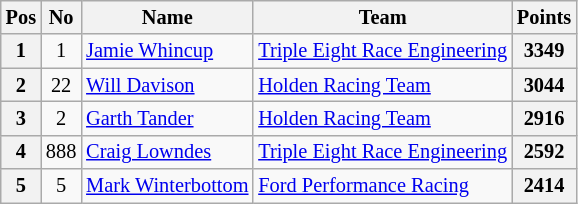<table class="wikitable" style="font-size: 85%;">
<tr>
<th>Pos</th>
<th>No</th>
<th>Name</th>
<th>Team</th>
<th>Points</th>
</tr>
<tr>
<th>1</th>
<td align="center">1</td>
<td> <a href='#'>Jamie Whincup</a></td>
<td><a href='#'>Triple Eight Race Engineering</a></td>
<th>3349</th>
</tr>
<tr>
<th>2</th>
<td align="center">22</td>
<td> <a href='#'>Will Davison</a></td>
<td><a href='#'>Holden Racing Team</a></td>
<th>3044</th>
</tr>
<tr>
<th>3</th>
<td align="center">2</td>
<td> <a href='#'>Garth Tander</a></td>
<td><a href='#'>Holden Racing Team</a></td>
<th>2916</th>
</tr>
<tr>
<th>4</th>
<td align="center">888</td>
<td> <a href='#'>Craig Lowndes</a></td>
<td><a href='#'>Triple Eight Race Engineering</a></td>
<th>2592</th>
</tr>
<tr>
<th>5</th>
<td align="center">5</td>
<td> <a href='#'>Mark Winterbottom</a></td>
<td><a href='#'>Ford Performance Racing</a></td>
<th>2414</th>
</tr>
</table>
